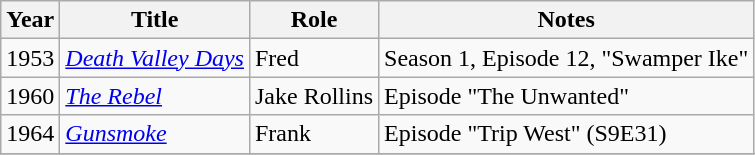<table class="wikitable plainrowheaders sortable">
<tr>
<th scope="col">Year</th>
<th scope="col">Title</th>
<th scope="col">Role</th>
<th scope="col" class="unsortable">Notes</th>
</tr>
<tr>
<td>1953</td>
<td><em><a href='#'>Death Valley Days</a></em></td>
<td>Fred</td>
<td>Season 1, Episode 12, "Swamper Ike"</td>
</tr>
<tr>
<td>1960</td>
<td><em><a href='#'>The Rebel</a></em></td>
<td>Jake Rollins</td>
<td>Episode "The Unwanted"</td>
</tr>
<tr>
<td>1964</td>
<td><em><a href='#'>Gunsmoke</a></em></td>
<td>Frank</td>
<td>Episode "Trip West" (S9E31)</td>
</tr>
<tr>
</tr>
</table>
